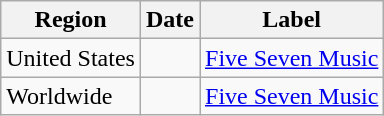<table class="wikitable sortable">
<tr>
<th>Region</th>
<th>Date</th>
<th>Label</th>
</tr>
<tr>
<td>United States</td>
<td></td>
<td><a href='#'>Five Seven Music</a></td>
</tr>
<tr>
<td>Worldwide</td>
<td></td>
<td><a href='#'>Five Seven Music</a></td>
</tr>
</table>
